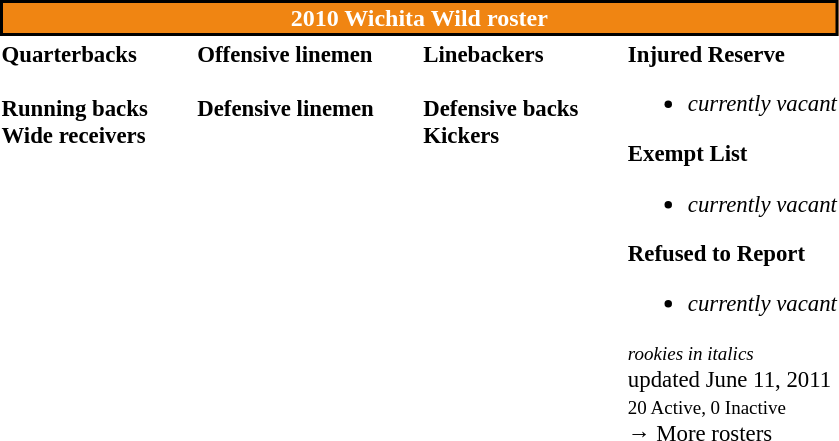<table class="toccolours" style="text-align: left;">
<tr>
<th colspan="7" style="background:#F08512; border:2px solid #000000; color:white; text-align:center;"><strong>2010 Wichita Wild roster</strong></th>
</tr>
<tr>
<td style="font-size: 95%;vertical-align:top;"><strong>Quarterbacks</strong><br><br><strong>Running backs</strong>
<br><strong>Wide receivers</strong>


</td>
<td style="width: 25px;"></td>
<td style="font-size: 95%;vertical-align:top;"><strong>Offensive linemen</strong><br>

<br><strong>Defensive linemen</strong>


</td>
<td style="width: 25px;"></td>
<td style="font-size: 95%;vertical-align:top;"><strong>Linebackers</strong><br><br><strong>Defensive backs</strong>




<br><strong>Kickers</strong>
</td>
<td style="width: 25px;"></td>
<td style="font-size: 95%;vertical-align:top;"><strong>Injured Reserve</strong><br><ul><li><em>currently vacant</em></li></ul><strong>Exempt List</strong><ul><li><em>currently vacant</em></li></ul><strong>Refused to Report</strong><ul><li><em>currently vacant</em></li></ul><small><em>rookies in italics</em></small><br>
 updated June 11, 2011<br>
<small>20 Active, 0 Inactive</small><br>→ More rosters</td>
</tr>
<tr>
</tr>
</table>
